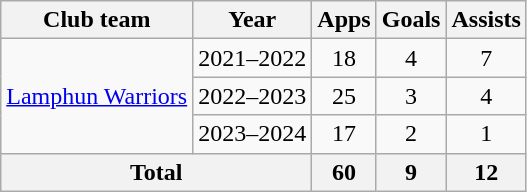<table class=wikitable style="text-align: center;">
<tr>
<th>Club team</th>
<th>Year</th>
<th>Apps</th>
<th>Goals</th>
<th>Assists</th>
</tr>
<tr>
<td rowspan="3"><a href='#'>Lamphun Warriors</a></td>
<td>2021–2022</td>
<td>18</td>
<td>4</td>
<td>7</td>
</tr>
<tr>
<td>2022–2023</td>
<td>25</td>
<td>3</td>
<td>4</td>
</tr>
<tr>
<td>2023–2024</td>
<td>17</td>
<td>2</td>
<td>1</td>
</tr>
<tr>
<th colspan="2">Total</th>
<th>60</th>
<th>9</th>
<th>12</th>
</tr>
</table>
